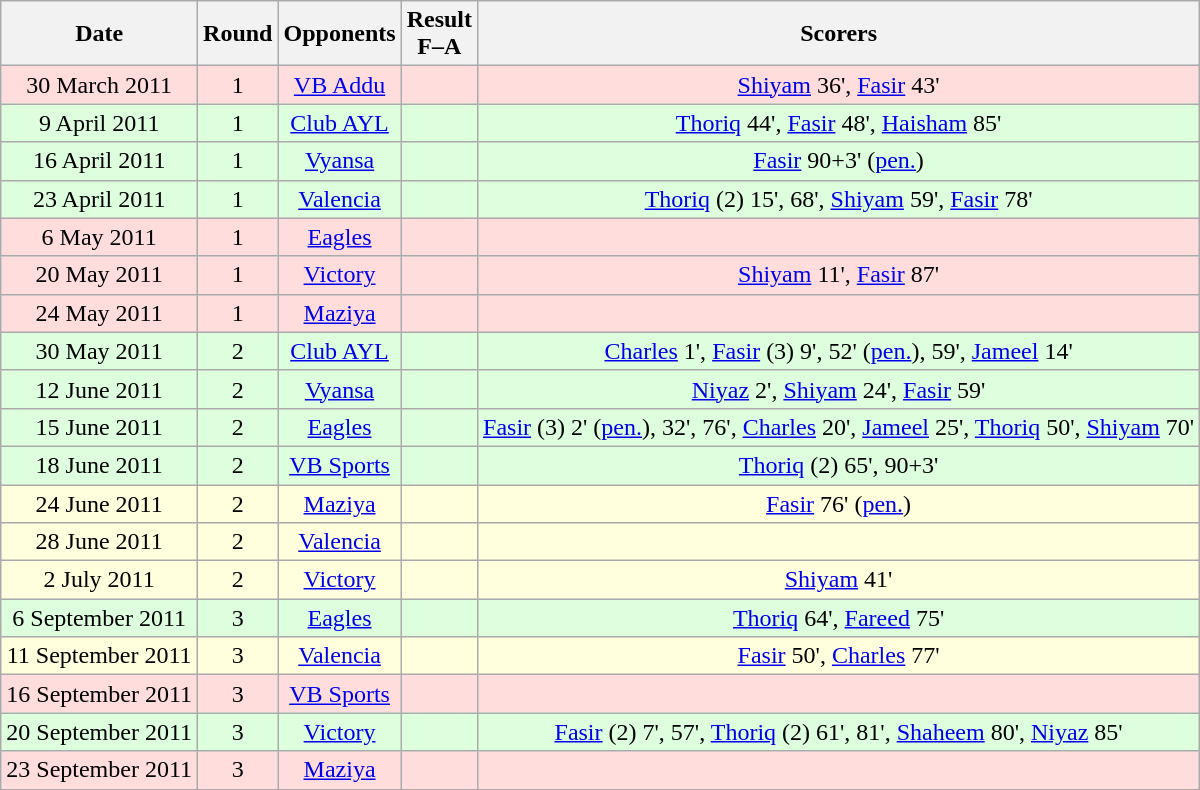<table class="wikitable" style="text-align:center">
<tr>
<th>Date</th>
<th>Round</th>
<th>Opponents</th>
<th>Result<br>F–A</th>
<th>Scorers</th>
</tr>
<tr bgcolor="#ffdddd">
<td>30 March 2011</td>
<td>1</td>
<td><a href='#'>VB Addu</a></td>
<td></td>
<td><a href='#'>Shiyam</a> 36', <a href='#'>Fasir</a> 43'</td>
</tr>
<tr bgcolor="#ddffdd">
<td>9 April 2011</td>
<td>1</td>
<td><a href='#'>Club AYL</a></td>
<td></td>
<td><a href='#'>Thoriq</a> 44', <a href='#'>Fasir</a> 48', <a href='#'>Haisham</a> 85'</td>
</tr>
<tr bgcolor="#ddffdd">
<td>16 April 2011</td>
<td>1</td>
<td><a href='#'>Vyansa</a></td>
<td></td>
<td><a href='#'>Fasir</a> 90+3' (<a href='#'>pen.</a>)</td>
</tr>
<tr bgcolor="#ddffdd">
<td>23 April 2011</td>
<td>1</td>
<td><a href='#'>Valencia</a></td>
<td></td>
<td><a href='#'>Thoriq</a> (2) 15', 68', <a href='#'>Shiyam</a> 59', <a href='#'>Fasir</a> 78'</td>
</tr>
<tr bgcolor="#ffdddd">
<td>6 May 2011</td>
<td>1</td>
<td><a href='#'>Eagles</a></td>
<td></td>
<td></td>
</tr>
<tr bgcolor="#ffdddd">
<td>20 May 2011</td>
<td>1</td>
<td><a href='#'>Victory</a></td>
<td></td>
<td><a href='#'>Shiyam</a> 11', <a href='#'>Fasir</a> 87'</td>
</tr>
<tr bgcolor="#ffdddd">
<td>24 May 2011</td>
<td>1</td>
<td><a href='#'>Maziya</a></td>
<td></td>
<td></td>
</tr>
<tr bgcolor="#ddffdd">
<td>30 May 2011</td>
<td>2</td>
<td><a href='#'>Club AYL</a></td>
<td></td>
<td><a href='#'>Charles</a> 1', <a href='#'>Fasir</a> (3) 9', 52' (<a href='#'>pen.</a>), 59', <a href='#'>Jameel</a> 14'</td>
</tr>
<tr bgcolor="#ddffdd">
<td>12 June 2011</td>
<td>2</td>
<td><a href='#'>Vyansa</a></td>
<td></td>
<td><a href='#'>Niyaz</a> 2', <a href='#'>Shiyam</a> 24', <a href='#'>Fasir</a> 59'</td>
</tr>
<tr bgcolor="#ddffdd">
<td>15 June 2011</td>
<td>2</td>
<td><a href='#'>Eagles</a></td>
<td></td>
<td><a href='#'>Fasir</a> (3) 2' (<a href='#'>pen.</a>), 32', 76', <a href='#'>Charles</a> 20', <a href='#'>Jameel</a> 25', <a href='#'>Thoriq</a> 50', <a href='#'>Shiyam</a> 70'</td>
</tr>
<tr bgcolor="#ddffdd">
<td>18 June 2011</td>
<td>2</td>
<td><a href='#'>VB Sports</a></td>
<td></td>
<td><a href='#'>Thoriq</a> (2) 65', 90+3'</td>
</tr>
<tr bgcolor="#ffffdd">
<td>24 June 2011</td>
<td>2</td>
<td><a href='#'>Maziya</a></td>
<td></td>
<td><a href='#'>Fasir</a> 76' (<a href='#'>pen.</a>)</td>
</tr>
<tr bgcolor="#ffffdd">
<td>28 June 2011</td>
<td>2</td>
<td><a href='#'>Valencia</a></td>
<td></td>
<td></td>
</tr>
<tr bgcolor="#ffffdd">
<td>2 July 2011</td>
<td>2</td>
<td><a href='#'>Victory</a></td>
<td></td>
<td><a href='#'>Shiyam</a> 41'</td>
</tr>
<tr bgcolor="#ddffdd">
<td>6 September 2011</td>
<td>3</td>
<td><a href='#'>Eagles</a></td>
<td></td>
<td><a href='#'>Thoriq</a> 64', <a href='#'>Fareed</a> 75'</td>
</tr>
<tr bgcolor="#ffffdd">
<td>11 September 2011</td>
<td>3</td>
<td><a href='#'>Valencia</a></td>
<td></td>
<td><a href='#'>Fasir</a> 50', <a href='#'>Charles</a> 77'</td>
</tr>
<tr bgcolor="#ffdddd">
<td>16 September 2011</td>
<td>3</td>
<td><a href='#'>VB Sports</a></td>
<td></td>
<td></td>
</tr>
<tr bgcolor="#ddffdd">
<td>20 September 2011</td>
<td>3</td>
<td><a href='#'>Victory</a></td>
<td></td>
<td><a href='#'>Fasir</a> (2) 7', 57', <a href='#'>Thoriq</a> (2) 61', 81', <a href='#'>Shaheem</a> 80', <a href='#'>Niyaz</a> 85'</td>
</tr>
<tr bgcolor="#ffdddd">
<td>23 September 2011</td>
<td>3</td>
<td><a href='#'>Maziya</a></td>
<td></td>
<td></td>
</tr>
</table>
